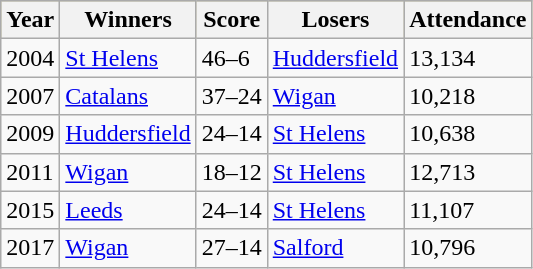<table class="wikitable">
<tr style="background:#bdb76b;">
<th>Year</th>
<th>Winners</th>
<th>Score</th>
<th>Losers</th>
<th>Attendance</th>
</tr>
<tr>
<td>2004</td>
<td> <a href='#'>St Helens</a></td>
<td>46–6</td>
<td> <a href='#'>Huddersfield</a></td>
<td>13,134</td>
</tr>
<tr>
<td>2007</td>
<td> <a href='#'>Catalans</a></td>
<td>37–24</td>
<td> <a href='#'>Wigan</a></td>
<td>10,218</td>
</tr>
<tr>
<td>2009</td>
<td> <a href='#'>Huddersfield</a></td>
<td>24–14</td>
<td> <a href='#'>St Helens</a></td>
<td>10,638</td>
</tr>
<tr>
<td>2011</td>
<td> <a href='#'>Wigan</a></td>
<td>18–12</td>
<td> <a href='#'>St Helens</a></td>
<td>12,713</td>
</tr>
<tr>
<td>2015</td>
<td> <a href='#'>Leeds</a></td>
<td>24–14</td>
<td> <a href='#'>St Helens</a></td>
<td>11,107</td>
</tr>
<tr>
<td>2017</td>
<td> <a href='#'>Wigan</a></td>
<td>27–14</td>
<td> <a href='#'>Salford</a></td>
<td>10,796</td>
</tr>
</table>
